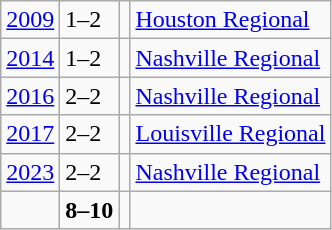<table class="wikitable">
<tr>
<td><a href='#'>2009</a></td>
<td>1–2</td>
<td></td>
<td><a href='#'>Houston Regional</a></td>
</tr>
<tr>
<td><a href='#'>2014</a></td>
<td>1–2</td>
<td></td>
<td><a href='#'>Nashville Regional</a></td>
</tr>
<tr>
<td><a href='#'>2016</a></td>
<td>2–2</td>
<td></td>
<td><a href='#'>Nashville Regional</a></td>
</tr>
<tr>
<td><a href='#'>2017</a></td>
<td>2–2</td>
<td></td>
<td><a href='#'>Louisville Regional</a></td>
</tr>
<tr>
<td><a href='#'>2023</a></td>
<td>2–2</td>
<td></td>
<td><a href='#'>Nashville Regional</a></td>
</tr>
<tr>
<td></td>
<td><strong>8–10</strong></td>
<td><strong></strong></td>
<td></td>
</tr>
</table>
